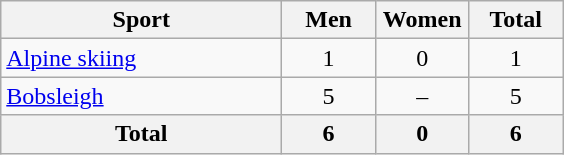<table class="wikitable sortable" style="text-align:center;">
<tr>
<th width=180>Sport</th>
<th width=55>Men</th>
<th width=55>Women</th>
<th width=55>Total</th>
</tr>
<tr>
<td align=left><a href='#'>Alpine skiing</a></td>
<td>1</td>
<td>0</td>
<td>1</td>
</tr>
<tr>
<td align=left><a href='#'>Bobsleigh</a></td>
<td>5</td>
<td>–</td>
<td>5</td>
</tr>
<tr>
<th>Total</th>
<th>6</th>
<th>0</th>
<th>6</th>
</tr>
</table>
